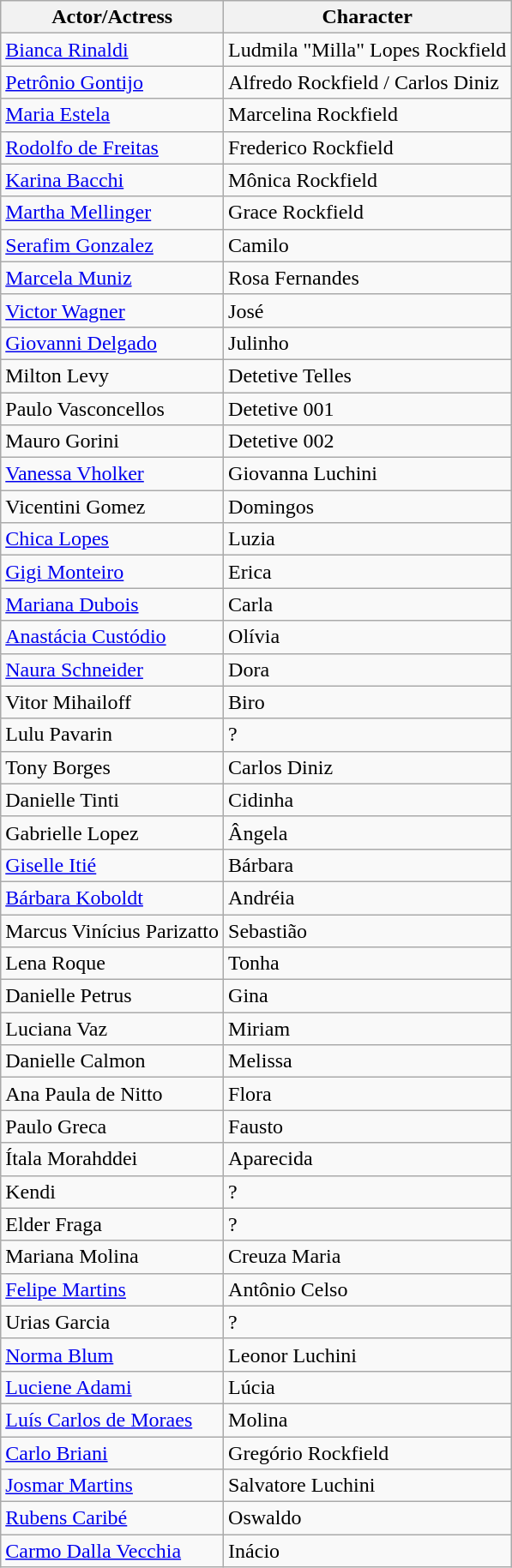<table class="wikitable">
<tr>
<th>Actor/Actress</th>
<th>Character</th>
</tr>
<tr>
<td><a href='#'>Bianca Rinaldi</a></td>
<td>Ludmila "Milla" Lopes Rockfield</td>
</tr>
<tr>
<td><a href='#'>Petrônio Gontijo</a></td>
<td>Alfredo Rockfield / Carlos Diniz</td>
</tr>
<tr>
<td><a href='#'>Maria Estela</a></td>
<td>Marcelina Rockfield</td>
</tr>
<tr>
<td><a href='#'>Rodolfo de Freitas</a></td>
<td>Frederico Rockfield</td>
</tr>
<tr>
<td><a href='#'>Karina Bacchi</a></td>
<td>Mônica Rockfield</td>
</tr>
<tr>
<td><a href='#'>Martha Mellinger</a></td>
<td>Grace Rockfield</td>
</tr>
<tr>
<td><a href='#'>Serafim Gonzalez</a></td>
<td>Camilo</td>
</tr>
<tr>
<td><a href='#'>Marcela Muniz</a></td>
<td>Rosa Fernandes</td>
</tr>
<tr>
<td><a href='#'>Victor Wagner</a></td>
<td>José</td>
</tr>
<tr>
<td><a href='#'>Giovanni Delgado</a></td>
<td>Julinho</td>
</tr>
<tr>
<td>Milton Levy</td>
<td>Detetive Telles</td>
</tr>
<tr>
<td>Paulo Vasconcellos</td>
<td>Detetive 001</td>
</tr>
<tr>
<td>Mauro Gorini</td>
<td>Detetive 002</td>
</tr>
<tr>
<td><a href='#'>Vanessa Vholker</a></td>
<td>Giovanna Luchini</td>
</tr>
<tr>
<td>Vicentini Gomez</td>
<td>Domingos</td>
</tr>
<tr>
<td><a href='#'>Chica Lopes</a></td>
<td>Luzia</td>
</tr>
<tr>
<td><a href='#'>Gigi Monteiro</a></td>
<td>Erica</td>
</tr>
<tr>
<td><a href='#'>Mariana Dubois</a></td>
<td>Carla</td>
</tr>
<tr>
<td><a href='#'>Anastácia Custódio</a></td>
<td>Olívia</td>
</tr>
<tr>
<td><a href='#'>Naura Schneider</a></td>
<td>Dora</td>
</tr>
<tr>
<td>Vitor Mihailoff</td>
<td>Biro</td>
</tr>
<tr>
<td>Lulu Pavarin</td>
<td>?</td>
</tr>
<tr>
<td>Tony Borges</td>
<td>Carlos Diniz</td>
</tr>
<tr>
<td>Danielle Tinti</td>
<td>Cidinha</td>
</tr>
<tr>
<td>Gabrielle Lopez</td>
<td>Ângela</td>
</tr>
<tr>
<td><a href='#'>Giselle Itié</a></td>
<td>Bárbara</td>
</tr>
<tr>
<td><a href='#'>Bárbara Koboldt</a></td>
<td>Andréia</td>
</tr>
<tr>
<td>Marcus Vinícius Parizatto</td>
<td>Sebastião</td>
</tr>
<tr>
<td>Lena Roque</td>
<td>Tonha</td>
</tr>
<tr>
<td>Danielle Petrus</td>
<td>Gina</td>
</tr>
<tr>
<td>Luciana Vaz</td>
<td>Miriam</td>
</tr>
<tr>
<td>Danielle Calmon</td>
<td>Melissa</td>
</tr>
<tr>
<td>Ana Paula de Nitto</td>
<td>Flora</td>
</tr>
<tr>
<td>Paulo Greca</td>
<td>Fausto</td>
</tr>
<tr>
<td>Ítala Morahddei</td>
<td>Aparecida</td>
</tr>
<tr>
<td>Kendi</td>
<td>?</td>
</tr>
<tr>
<td>Elder Fraga</td>
<td>?</td>
</tr>
<tr>
<td>Mariana Molina</td>
<td>Creuza Maria</td>
</tr>
<tr>
<td><a href='#'>Felipe Martins</a></td>
<td>Antônio Celso</td>
</tr>
<tr>
<td>Urias Garcia</td>
<td>?</td>
</tr>
<tr>
<td><a href='#'>Norma Blum</a></td>
<td>Leonor Luchini</td>
</tr>
<tr>
<td><a href='#'>Luciene Adami</a></td>
<td>Lúcia</td>
</tr>
<tr>
<td><a href='#'>Luís Carlos de Moraes</a></td>
<td>Molina</td>
</tr>
<tr>
<td><a href='#'>Carlo Briani</a></td>
<td>Gregório Rockfield</td>
</tr>
<tr>
<td><a href='#'>Josmar Martins</a></td>
<td>Salvatore Luchini</td>
</tr>
<tr>
<td><a href='#'>Rubens Caribé</a></td>
<td>Oswaldo</td>
</tr>
<tr>
<td><a href='#'>Carmo Dalla Vecchia</a></td>
<td>Inácio</td>
</tr>
</table>
